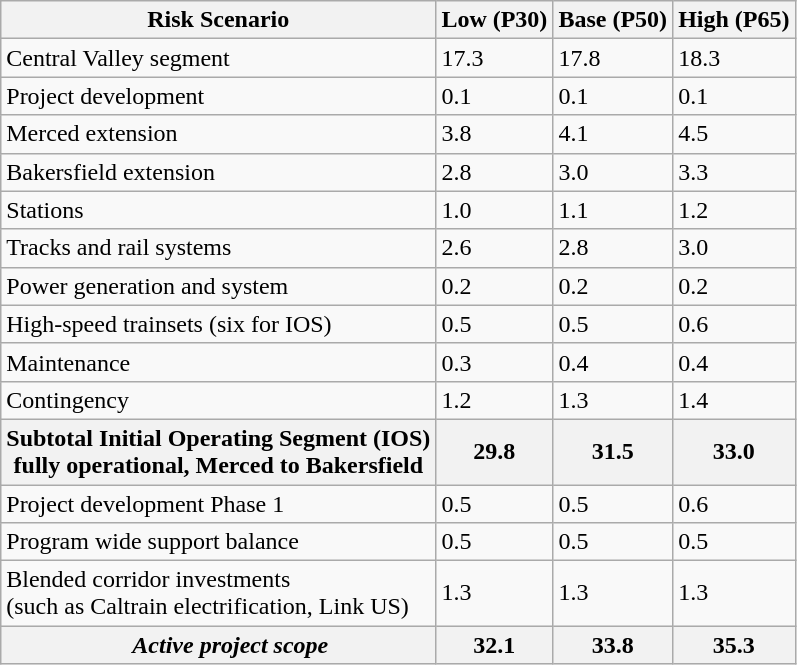<table class="wikitable">
<tr>
<th>Risk Scenario</th>
<th>Low (P30)</th>
<th>Base (P50)</th>
<th>High (P65)</th>
</tr>
<tr>
<td>Central Valley segment<br></td>
<td>17.3</td>
<td>17.8</td>
<td>18.3</td>
</tr>
<tr>
<td>Project development</td>
<td>0.1</td>
<td>0.1</td>
<td>0.1</td>
</tr>
<tr>
<td>Merced extension</td>
<td>3.8</td>
<td>4.1</td>
<td>4.5</td>
</tr>
<tr>
<td>Bakersfield extension</td>
<td>2.8</td>
<td>3.0</td>
<td>3.3</td>
</tr>
<tr>
<td>Stations</td>
<td>1.0</td>
<td>1.1</td>
<td>1.2</td>
</tr>
<tr>
<td>Tracks and rail systems</td>
<td>2.6</td>
<td>2.8</td>
<td>3.0</td>
</tr>
<tr>
<td>Power generation and system</td>
<td>0.2</td>
<td>0.2</td>
<td>0.2</td>
</tr>
<tr>
<td>High-speed trainsets (six for IOS)</td>
<td>0.5</td>
<td>0.5</td>
<td>0.6</td>
</tr>
<tr>
<td>Maintenance</td>
<td>0.3</td>
<td>0.4</td>
<td>0.4</td>
</tr>
<tr>
<td>Contingency</td>
<td>1.2</td>
<td>1.3</td>
<td>1.4</td>
</tr>
<tr>
<th><strong>Subtotal Initial Operating Segment (IOS)<br> fully operational, Merced to Bakersfield</strong></th>
<th><strong>29.8</strong></th>
<th><strong>31.5</strong></th>
<th><strong>33.0</strong></th>
</tr>
<tr>
<td>Project development Phase 1</td>
<td>0.5</td>
<td>0.5</td>
<td>0.6</td>
</tr>
<tr>
<td>Program wide support balance</td>
<td>0.5</td>
<td>0.5</td>
<td>0.5</td>
</tr>
<tr>
<td>Blended corridor investments<br>(such as Caltrain electrification, Link US)</td>
<td>1.3</td>
<td>1.3</td>
<td>1.3</td>
</tr>
<tr>
<th>   <strong> <em>Active project scope</em> </strong></th>
<th><strong>32.1</strong></th>
<th><strong>33.8</strong></th>
<th><strong>35.3</strong></th>
</tr>
</table>
